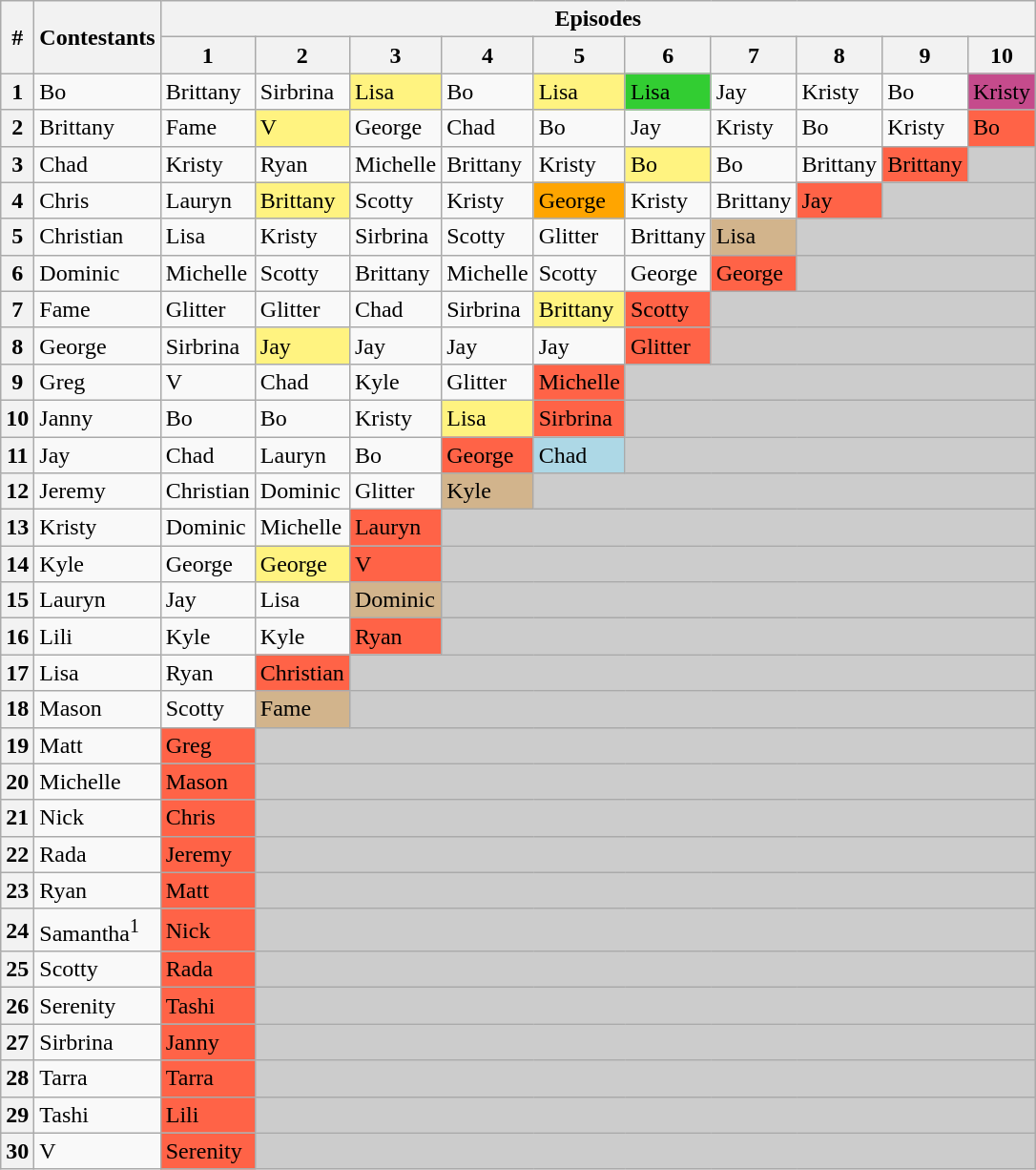<table class="wikitable">
<tr>
<th rowspan=2>#</th>
<th rowspan=2>Contestants</th>
<th colspan=10>Episodes</th>
</tr>
<tr>
<th>1</th>
<th>2</th>
<th>3</th>
<th>4</th>
<th>5</th>
<th>6</th>
<th>7</th>
<th>8</th>
<th>9</th>
<th>10</th>
</tr>
<tr>
<th>1</th>
<td>Bo</td>
<td>Brittany</td>
<td>Sirbrina</td>
<td bgcolor="#FFF380">Lisa</td>
<td>Bo</td>
<td bgcolor="#FFF380">Lisa</td>
<td bgcolor="limegreen">Lisa</td>
<td>Jay</td>
<td>Kristy</td>
<td>Bo</td>
<td bgcolor="#C54B8C">Kristy</td>
</tr>
<tr>
<th>2</th>
<td>Brittany</td>
<td>Fame</td>
<td bgcolor="#FFF380">V</td>
<td>George</td>
<td>Chad</td>
<td>Bo</td>
<td>Jay</td>
<td>Kristy</td>
<td>Bo</td>
<td>Kristy</td>
<td bgcolor="tomato">Bo</td>
</tr>
<tr>
<th>3</th>
<td>Chad</td>
<td>Kristy</td>
<td>Ryan</td>
<td>Michelle</td>
<td>Brittany</td>
<td>Kristy</td>
<td bgcolor="#FFF380">Bo</td>
<td>Bo</td>
<td>Brittany</td>
<td bgcolor="tomato">Brittany</td>
<td bgcolor="#CCCCCC" colspan=2></td>
</tr>
<tr>
<th>4</th>
<td>Chris</td>
<td>Lauryn</td>
<td bgcolor="#FFF380">Brittany</td>
<td>Scotty</td>
<td>Kristy</td>
<td bgcolor="orange">George</td>
<td>Kristy</td>
<td>Brittany</td>
<td bgcolor="tomato">Jay</td>
<td bgcolor="#CCCCCC" colspan=3></td>
</tr>
<tr>
<th>5</th>
<td>Christian</td>
<td>Lisa</td>
<td>Kristy</td>
<td>Sirbrina</td>
<td>Scotty</td>
<td>Glitter</td>
<td>Brittany</td>
<td bgcolor="tan">Lisa</td>
<td bgcolor="#CCCCCC" colspan=4></td>
</tr>
<tr>
<th>6</th>
<td>Dominic</td>
<td>Michelle</td>
<td>Scotty</td>
<td>Brittany</td>
<td>Michelle</td>
<td>Scotty</td>
<td>George</td>
<td bgcolor="tomato">George</td>
<td bgcolor="#CCCCCC" colspan=4></td>
</tr>
<tr>
<th>7</th>
<td>Fame</td>
<td>Glitter</td>
<td>Glitter</td>
<td>Chad</td>
<td>Sirbrina</td>
<td bgcolor="#FFF380">Brittany</td>
<td bgcolor="tomato">Scotty</td>
<td bgcolor="#CCCCCC" colspan=5></td>
</tr>
<tr>
<th>8</th>
<td>George</td>
<td>Sirbrina</td>
<td bgcolor="#FFF380">Jay</td>
<td>Jay</td>
<td>Jay</td>
<td>Jay</td>
<td bgcolor="tomato">Glitter</td>
<td bgcolor="#CCCCCC" colspan=5></td>
</tr>
<tr>
<th>9</th>
<td>Greg</td>
<td>V</td>
<td>Chad</td>
<td>Kyle</td>
<td>Glitter</td>
<td bgcolor="tomato">Michelle</td>
<td bgcolor="#CCCCCC" colspan=6></td>
</tr>
<tr>
<th>10</th>
<td>Janny</td>
<td>Bo</td>
<td>Bo</td>
<td>Kristy</td>
<td bgcolor="#FFF380">Lisa</td>
<td bgcolor="tomato">Sirbrina</td>
<td bgcolor="#CCCCCC" colspan=6></td>
</tr>
<tr>
<th>11</th>
<td>Jay</td>
<td>Chad</td>
<td>Lauryn</td>
<td>Bo</td>
<td bgcolor="tomato">George</td>
<td bgcolor="lightblue">Chad</td>
<td bgcolor="#CCCCCC" colspan=6></td>
</tr>
<tr>
<th>12</th>
<td>Jeremy</td>
<td>Christian</td>
<td>Dominic</td>
<td>Glitter</td>
<td bgcolor="tan">Kyle</td>
<td bgcolor="#CCCCCC" colspan=7></td>
</tr>
<tr>
<th>13</th>
<td>Kristy</td>
<td>Dominic</td>
<td>Michelle</td>
<td bgcolor="tomato">Lauryn</td>
<td bgcolor="#CCCCCC" colspan=8></td>
</tr>
<tr>
<th>14</th>
<td>Kyle</td>
<td>George</td>
<td bgcolor="#FFF380">George</td>
<td bgcolor="tomato">V</td>
<td bgcolor="#CCCCCC" colspan=8></td>
</tr>
<tr>
<th>15</th>
<td>Lauryn</td>
<td>Jay</td>
<td>Lisa</td>
<td bgcolor="tan">Dominic</td>
<td bgcolor="#CCCCCC" colspan=8></td>
</tr>
<tr>
<th>16</th>
<td>Lili</td>
<td>Kyle</td>
<td>Kyle</td>
<td bgcolor="tomato">Ryan</td>
<td bgcolor="#CCCCCC" colspan=8></td>
</tr>
<tr>
<th>17</th>
<td>Lisa</td>
<td>Ryan</td>
<td bgcolor="tomato">Christian</td>
<td bgcolor="#CCCCCC" colspan=9></td>
</tr>
<tr>
<th>18</th>
<td>Mason</td>
<td>Scotty</td>
<td bgcolor="tan">Fame</td>
<td bgcolor="#CCCCCC" colspan=9></td>
</tr>
<tr>
<th>19</th>
<td>Matt</td>
<td bgcolor="tomato">Greg</td>
<td bgcolor="#CCCCCC" colspan=10></td>
</tr>
<tr>
<th>20</th>
<td>Michelle</td>
<td bgcolor="tomato">Mason</td>
<td bgcolor="#CCCCCC" colspan=10></td>
</tr>
<tr>
<th>21</th>
<td>Nick</td>
<td bgcolor="tomato">Chris</td>
<td bgcolor="#CCCCCC" colspan=10></td>
</tr>
<tr>
<th>22</th>
<td>Rada</td>
<td bgcolor="tomato">Jeremy</td>
<td bgcolor="#CCCCCC" colspan=10></td>
</tr>
<tr>
<th>23</th>
<td>Ryan</td>
<td bgcolor="tomato">Matt</td>
<td bgcolor="#CCCCCC" colspan=10></td>
</tr>
<tr>
<th>24</th>
<td>Samantha<sup>1</sup></td>
<td bgcolor="tomato">Nick</td>
<td bgcolor="#CCCCCC" colspan=10></td>
</tr>
<tr>
<th>25</th>
<td>Scotty</td>
<td bgcolor="tomato">Rada</td>
<td bgcolor="#CCCCCC" colspan=10></td>
</tr>
<tr>
<th>26</th>
<td>Serenity</td>
<td bgcolor="tomato">Tashi</td>
<td bgcolor="#CCCCCC" colspan=10></td>
</tr>
<tr>
<th>27</th>
<td>Sirbrina</td>
<td bgcolor="tomato">Janny</td>
<td bgcolor="#CCCCCC" colspan=10></td>
</tr>
<tr>
<th>28</th>
<td>Tarra</td>
<td bgcolor="tomato">Tarra</td>
<td bgcolor="#CCCCCC" colspan=10></td>
</tr>
<tr>
<th>29</th>
<td>Tashi</td>
<td bgcolor="tomato">Lili</td>
<td bgcolor="#CCCCCC" colspan=10></td>
</tr>
<tr>
<th>30</th>
<td>V</td>
<td bgcolor="tomato">Serenity</td>
<td bgcolor="#CCCCCC" colspan=10></td>
</tr>
</table>
